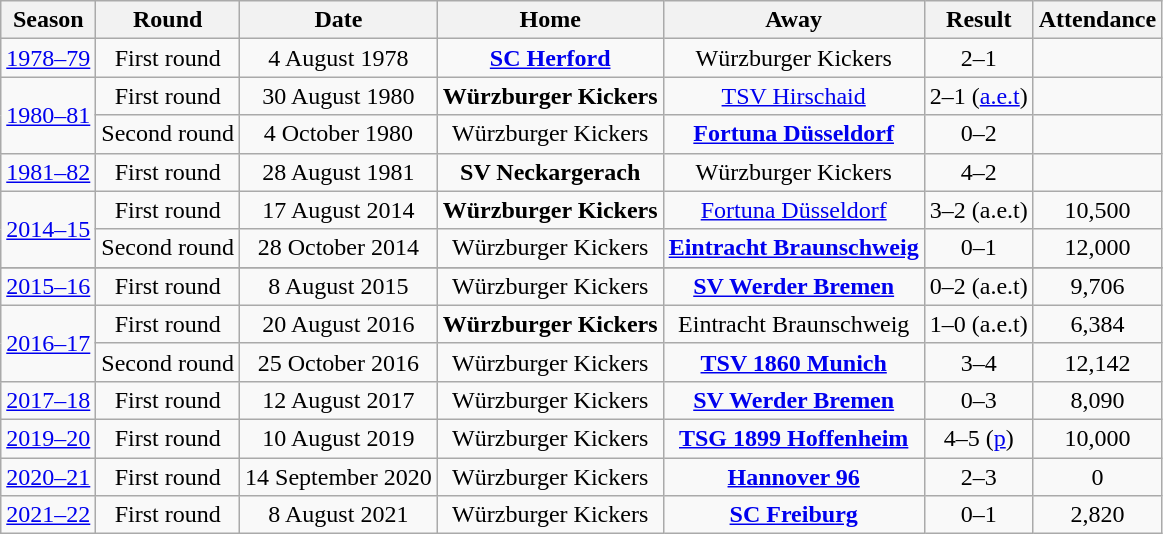<table class="wikitable">
<tr>
<th>Season</th>
<th>Round</th>
<th>Date</th>
<th>Home</th>
<th>Away</th>
<th>Result</th>
<th>Attendance</th>
</tr>
<tr align="center">
<td><a href='#'>1978–79</a></td>
<td>First round</td>
<td>4 August 1978</td>
<td><strong><a href='#'>SC Herford</a></strong></td>
<td>Würzburger Kickers</td>
<td>2–1</td>
<td></td>
</tr>
<tr align="center">
<td rowspan=2><a href='#'>1980–81</a></td>
<td>First round</td>
<td>30 August 1980</td>
<td><strong>Würzburger Kickers</strong></td>
<td><a href='#'>TSV Hirschaid</a></td>
<td>2–1 (<a href='#'>a.e.t</a>)</td>
<td></td>
</tr>
<tr align="center">
<td>Second round</td>
<td>4 October 1980</td>
<td>Würzburger Kickers</td>
<td><strong><a href='#'>Fortuna Düsseldorf</a></strong></td>
<td>0–2</td>
<td></td>
</tr>
<tr align="center">
<td><a href='#'>1981–82</a></td>
<td>First round</td>
<td>28 August 1981</td>
<td><strong>SV Neckargerach</strong></td>
<td>Würzburger Kickers</td>
<td>4–2</td>
<td></td>
</tr>
<tr align="center">
<td rowspan=2><a href='#'>2014–15</a></td>
<td>First round</td>
<td>17 August 2014</td>
<td><strong>Würzburger Kickers</strong></td>
<td><a href='#'>Fortuna Düsseldorf</a></td>
<td>3–2 (a.e.t)</td>
<td>10,500</td>
</tr>
<tr align="center">
<td>Second round</td>
<td>28 October 2014</td>
<td>Würzburger Kickers</td>
<td><strong><a href='#'>Eintracht Braunschweig</a></strong></td>
<td>0–1</td>
<td>12,000</td>
</tr>
<tr>
</tr>
<tr align="center">
<td><a href='#'>2015–16</a></td>
<td>First round</td>
<td>8 August 2015</td>
<td>Würzburger Kickers</td>
<td><strong><a href='#'>SV Werder Bremen</a></strong></td>
<td>0–2 (a.e.t)</td>
<td>9,706</td>
</tr>
<tr align="center">
<td style="text-align:center;" rowspan="2"><a href='#'>2016–17</a></td>
<td>First round</td>
<td>20 August 2016</td>
<td><strong>Würzburger Kickers</strong></td>
<td>Eintracht Braunschweig</td>
<td>1–0 (a.e.t)</td>
<td>6,384</td>
</tr>
<tr align="center">
<td>Second round</td>
<td>25 October 2016</td>
<td>Würzburger Kickers</td>
<td><strong><a href='#'>TSV 1860 Munich</a></strong></td>
<td>3–4</td>
<td>12,142</td>
</tr>
<tr align="center">
<td><a href='#'>2017–18</a></td>
<td>First round</td>
<td>12 August 2017</td>
<td>Würzburger Kickers</td>
<td><strong><a href='#'>SV Werder Bremen</a></strong></td>
<td>0–3</td>
<td>8,090</td>
</tr>
<tr align="center">
<td><a href='#'>2019–20</a></td>
<td>First round</td>
<td>10 August 2019</td>
<td>Würzburger Kickers</td>
<td><strong><a href='#'>TSG 1899 Hoffenheim</a></strong></td>
<td>4–5 (<a href='#'>p</a>)</td>
<td>10,000</td>
</tr>
<tr align="center">
<td><a href='#'>2020–21</a></td>
<td>First round</td>
<td>14 September 2020</td>
<td>Würzburger Kickers</td>
<td><strong><a href='#'>Hannover 96</a></strong></td>
<td>2–3</td>
<td>0</td>
</tr>
<tr align="center">
<td><a href='#'>2021–22</a></td>
<td>First round</td>
<td>8 August 2021</td>
<td>Würzburger Kickers</td>
<td><strong><a href='#'>SC Freiburg</a></strong></td>
<td>0–1</td>
<td>2,820</td>
</tr>
</table>
